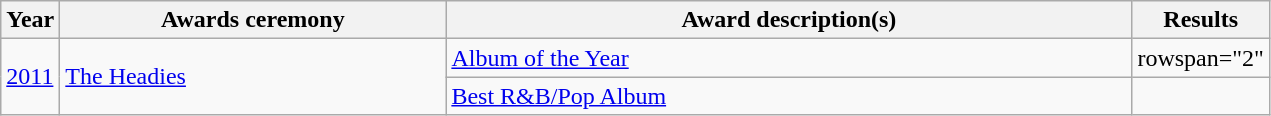<table class="wikitable">
<tr>
<th>Year</th>
<th width="250">Awards ceremony</th>
<th width="450">Award description(s)</th>
<th width="75">Results</th>
</tr>
<tr>
<td rowspan="2"><a href='#'>2011</a></td>
<td rowspan="2"><a href='#'>The Headies</a></td>
<td><a href='#'>Album of the Year</a></td>
<td>rowspan="2" </td>
</tr>
<tr>
<td><a href='#'>Best R&B/Pop Album</a></td>
</tr>
</table>
